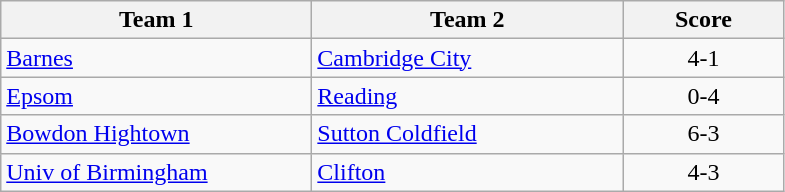<table class="wikitable" style="font-size: 100%">
<tr>
<th width=200>Team 1</th>
<th width=200>Team 2</th>
<th width=100>Score</th>
</tr>
<tr>
<td><a href='#'>Barnes</a></td>
<td><a href='#'>Cambridge City</a></td>
<td align=center>4-1</td>
</tr>
<tr>
<td><a href='#'>Epsom</a></td>
<td><a href='#'>Reading</a></td>
<td align=center>0-4</td>
</tr>
<tr>
<td><a href='#'>Bowdon Hightown</a></td>
<td><a href='#'>Sutton Coldfield</a></td>
<td align=center>6-3</td>
</tr>
<tr>
<td><a href='#'>Univ of Birmingham</a></td>
<td><a href='#'>Clifton</a></td>
<td align=center>4-3</td>
</tr>
</table>
